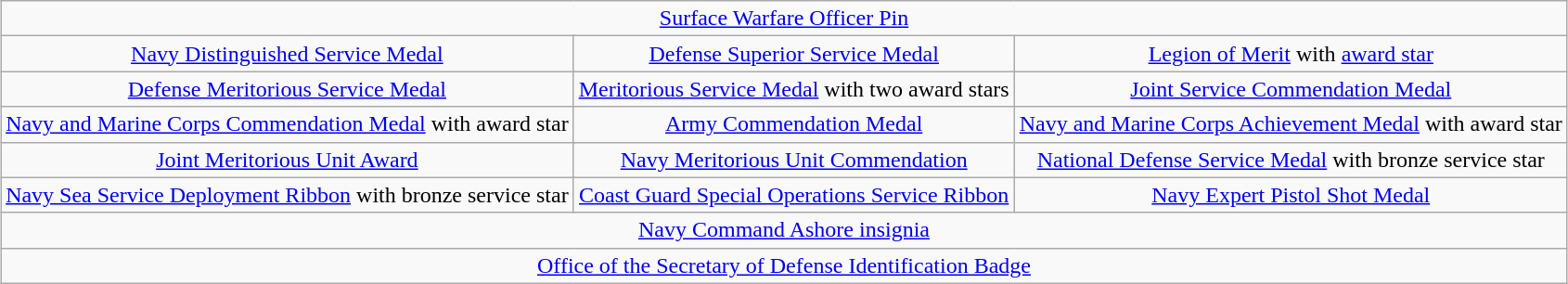<table class="wikitable" style="margin:1em auto; text-align:center;">
<tr>
<td colspan="6"><a href='#'>Surface Warfare Officer Pin</a></td>
</tr>
<tr>
<td colspan="2"><a href='#'>Navy Distinguished Service Medal</a></td>
<td colspan="2"><a href='#'>Defense Superior Service Medal</a></td>
<td colspan="2"><a href='#'>Legion of Merit</a> with <a href='#'>award star</a></td>
</tr>
<tr>
<td colspan="2"><a href='#'>Defense Meritorious Service Medal</a></td>
<td colspan="2"><a href='#'>Meritorious Service Medal</a> with two award stars</td>
<td colspan="2"><a href='#'>Joint Service Commendation Medal</a></td>
</tr>
<tr>
<td colspan="2"><a href='#'>Navy and Marine Corps Commendation Medal</a> with award star</td>
<td colspan="2"><a href='#'>Army Commendation Medal</a></td>
<td colspan="2"><a href='#'>Navy and Marine Corps Achievement Medal</a> with award star</td>
</tr>
<tr>
<td colspan="2"><a href='#'>Joint Meritorious Unit Award</a></td>
<td colspan="2"><a href='#'>Navy Meritorious Unit Commendation</a></td>
<td colspan="2"><a href='#'>National Defense Service Medal</a> with bronze service star</td>
</tr>
<tr>
<td colspan="2"><a href='#'>Navy Sea Service Deployment Ribbon</a> with bronze service star</td>
<td colspan="2"><a href='#'>Coast Guard Special Operations Service Ribbon</a></td>
<td colspan="2"><a href='#'>Navy Expert Pistol Shot Medal</a></td>
</tr>
<tr>
<td colspan="6"><a href='#'>Navy Command Ashore insignia</a></td>
</tr>
<tr>
<td colspan="6"><a href='#'>Office of the Secretary of Defense Identification Badge</a></td>
</tr>
</table>
